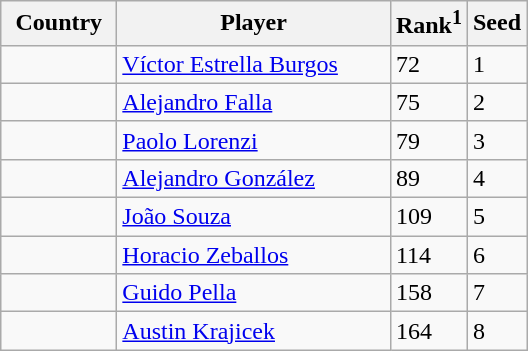<table class="sortable wikitable">
<tr>
<th width="70">Country</th>
<th width="175">Player</th>
<th>Rank<sup>1</sup></th>
<th>Seed</th>
</tr>
<tr>
<td></td>
<td><a href='#'>Víctor Estrella Burgos</a></td>
<td>72</td>
<td>1</td>
</tr>
<tr>
<td></td>
<td><a href='#'>Alejandro Falla</a></td>
<td>75</td>
<td>2</td>
</tr>
<tr>
<td></td>
<td><a href='#'>Paolo Lorenzi</a></td>
<td>79</td>
<td>3</td>
</tr>
<tr>
<td></td>
<td><a href='#'>Alejandro González</a></td>
<td>89</td>
<td>4</td>
</tr>
<tr>
<td></td>
<td><a href='#'>João Souza</a></td>
<td>109</td>
<td>5</td>
</tr>
<tr>
<td></td>
<td><a href='#'>Horacio Zeballos</a></td>
<td>114</td>
<td>6</td>
</tr>
<tr>
<td></td>
<td><a href='#'>Guido Pella</a></td>
<td>158</td>
<td>7</td>
</tr>
<tr>
<td></td>
<td><a href='#'>Austin Krajicek</a></td>
<td>164</td>
<td>8</td>
</tr>
</table>
